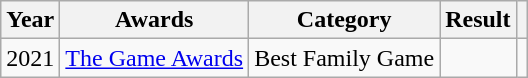<table class="wikitable sortable">
<tr>
<th>Year</th>
<th>Awards</th>
<th>Category</th>
<th>Result</th>
<th></th>
</tr>
<tr>
<td>2021</td>
<td><a href='#'>The Game Awards</a></td>
<td>Best Family Game</td>
<td></td>
<td></td>
</tr>
</table>
